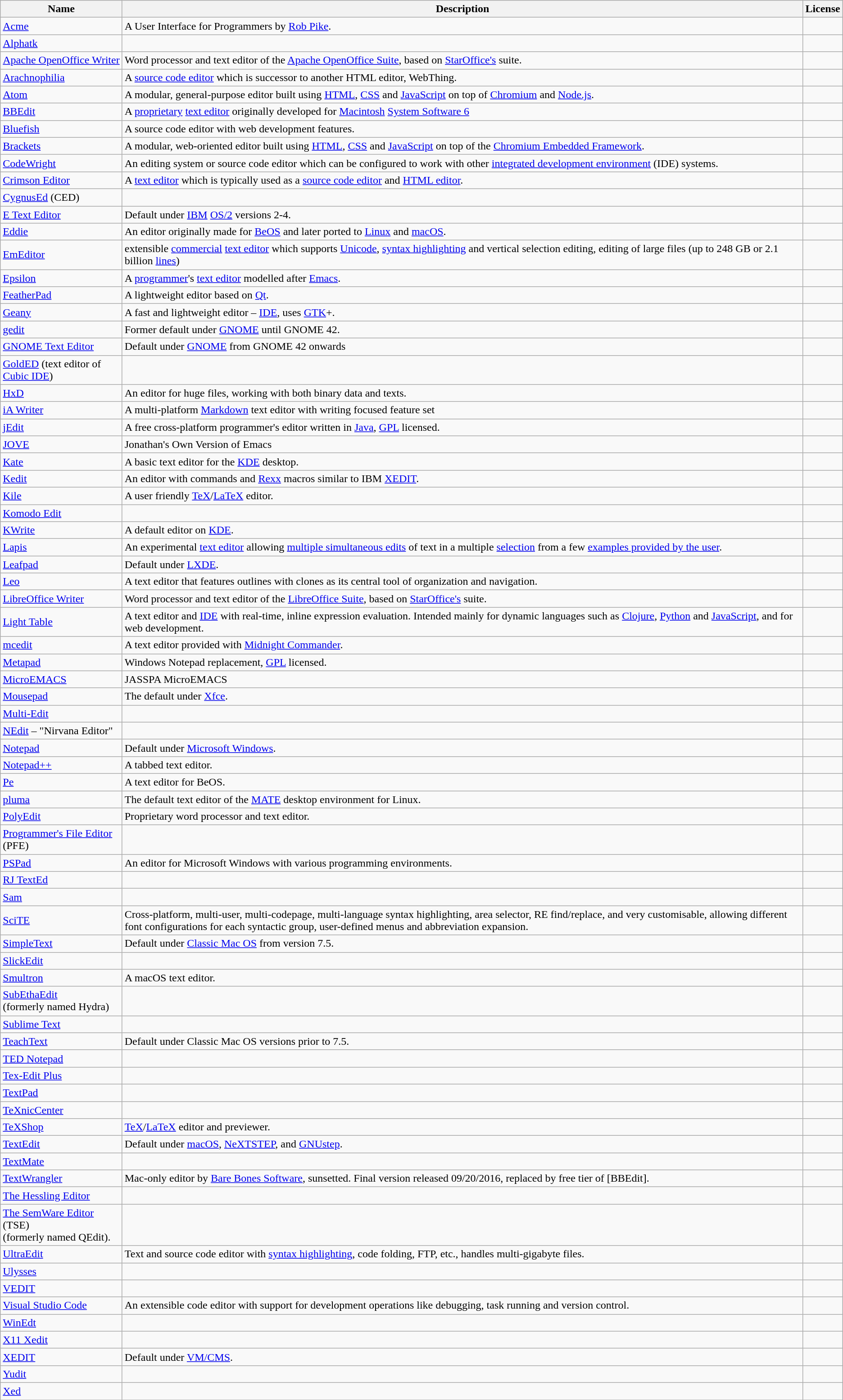<table class="wikitable sortable">
<tr>
<th>Name</th>
<th>Description</th>
<th>License</th>
</tr>
<tr>
<td><a href='#'>Acme</a></td>
<td>A User Interface for Programmers by <a href='#'>Rob Pike</a>.</td>
<td></td>
</tr>
<tr>
<td><a href='#'>Alphatk</a></td>
<td></td>
<td></td>
</tr>
<tr>
<td><a href='#'>Apache OpenOffice Writer</a></td>
<td>Word processor and text editor of the <a href='#'>Apache OpenOffice Suite</a>, based on <a href='#'>StarOffice's</a> suite.</td>
<td></td>
</tr>
<tr>
<td><a href='#'>Arachnophilia</a></td>
<td>A <a href='#'>source code editor</a> which is successor to another HTML editor, WebThing.</td>
<td></td>
</tr>
<tr>
<td><a href='#'>Atom</a></td>
<td>A modular, general-purpose editor built using <a href='#'>HTML</a>, <a href='#'>CSS</a> and <a href='#'>JavaScript</a> on top of <a href='#'>Chromium</a> and <a href='#'>Node.js</a>.</td>
<td></td>
</tr>
<tr>
<td><a href='#'>BBEdit</a></td>
<td>A <a href='#'>proprietary</a> <a href='#'>text editor</a> originally developed for <a href='#'>Macintosh</a> <a href='#'>System Software 6</a></td>
<td></td>
</tr>
<tr>
<td><a href='#'>Bluefish</a></td>
<td>A source code editor with web development features.</td>
<td></td>
</tr>
<tr>
<td><a href='#'>Brackets</a></td>
<td>A modular, web-oriented editor built using <a href='#'>HTML</a>, <a href='#'>CSS</a> and <a href='#'>JavaScript</a> on top of the <a href='#'>Chromium Embedded Framework</a>.</td>
<td></td>
</tr>
<tr>
<td><a href='#'>CodeWright</a></td>
<td>An editing system or source code editor which can be configured to work with other <a href='#'>integrated development environment</a> (IDE) systems.</td>
<td></td>
</tr>
<tr>
<td><a href='#'>Crimson Editor</a></td>
<td>A <a href='#'>text editor</a> which is typically used as a <a href='#'>source code editor</a> and <a href='#'>HTML editor</a>.</td>
<td></td>
</tr>
<tr>
<td><a href='#'>CygnusEd</a> (CED)</td>
<td></td>
<td></td>
</tr>
<tr>
<td><a href='#'>E Text Editor</a></td>
<td>Default under <a href='#'>IBM</a> <a href='#'>OS/2</a> versions 2-4.</td>
<td></td>
</tr>
<tr>
<td><a href='#'>Eddie</a></td>
<td>An editor originally made for <a href='#'>BeOS</a> and later ported to <a href='#'>Linux</a> and <a href='#'>macOS</a>.</td>
<td></td>
</tr>
<tr>
<td><a href='#'>EmEditor</a></td>
<td>extensible <a href='#'>commercial</a> <a href='#'>text editor</a> which supports <a href='#'>Unicode</a>, <a href='#'>syntax highlighting</a> and vertical selection editing, editing of large files (up to 248 GB or 2.1 billion <a href='#'>lines</a>)</td>
<td></td>
</tr>
<tr>
<td><a href='#'>Epsilon</a></td>
<td>A <a href='#'>programmer</a>'s <a href='#'>text editor</a> modelled after <a href='#'>Emacs</a>.</td>
<td></td>
</tr>
<tr>
<td><a href='#'>FeatherPad</a></td>
<td>A lightweight editor based on <a href='#'>Qt</a>.</td>
<td></td>
</tr>
<tr>
<td><a href='#'>Geany</a></td>
<td>A fast and lightweight editor – <a href='#'>IDE</a>, uses <a href='#'>GTK</a>+.</td>
<td></td>
</tr>
<tr>
<td><a href='#'>gedit</a></td>
<td>Former default under <a href='#'>GNOME</a> until GNOME 42.</td>
<td></td>
</tr>
<tr>
<td><a href='#'>GNOME Text Editor</a></td>
<td>Default under <a href='#'>GNOME</a> from GNOME 42 onwards</td>
<td></td>
</tr>
<tr>
<td><a href='#'>GoldED</a> (text editor of <a href='#'>Cubic IDE</a>)</td>
<td></td>
<td></td>
</tr>
<tr>
<td><a href='#'>HxD</a></td>
<td>An editor for huge files, working with both binary data and texts.</td>
<td></td>
</tr>
<tr>
<td><a href='#'>iA Writer</a></td>
<td>A multi-platform <a href='#'>Markdown</a> text editor with writing focused feature set</td>
<td></td>
</tr>
<tr>
<td><a href='#'>jEdit</a></td>
<td>A free cross-platform programmer's editor written in <a href='#'>Java</a>, <a href='#'>GPL</a> licensed.</td>
<td></td>
</tr>
<tr>
<td><a href='#'>JOVE</a></td>
<td>Jonathan's Own Version of Emacs</td>
<td></td>
</tr>
<tr>
<td><a href='#'>Kate</a></td>
<td>A basic text editor for the <a href='#'>KDE</a> desktop.</td>
<td></td>
</tr>
<tr>
<td><a href='#'>Kedit</a></td>
<td>An editor with commands and <a href='#'>Rexx</a> macros similar to IBM <a href='#'>XEDIT</a>.</td>
<td></td>
</tr>
<tr>
<td><a href='#'>Kile</a></td>
<td>A user friendly <a href='#'>TeX</a>/<a href='#'>LaTeX</a> editor.</td>
<td></td>
</tr>
<tr>
<td><a href='#'>Komodo Edit</a></td>
<td></td>
<td></td>
</tr>
<tr>
<td><a href='#'>KWrite</a></td>
<td>A default editor on <a href='#'>KDE</a>.</td>
<td></td>
</tr>
<tr>
<td><a href='#'>Lapis</a></td>
<td>An experimental <a href='#'>text editor</a> allowing <a href='#'>multiple simultaneous edits</a> of text in a multiple <a href='#'>selection</a> from a few <a href='#'>examples provided by the user</a>.</td>
<td></td>
</tr>
<tr>
<td><a href='#'>Leafpad</a></td>
<td>Default under <a href='#'>LXDE</a>.</td>
<td></td>
</tr>
<tr>
<td><a href='#'>Leo</a></td>
<td>A text editor that features outlines with clones as its central tool of organization and navigation.</td>
<td></td>
</tr>
<tr>
<td><a href='#'>LibreOffice Writer</a></td>
<td>Word processor and text editor of the <a href='#'>LibreOffice Suite</a>, based on <a href='#'>StarOffice's</a> suite.</td>
<td></td>
</tr>
<tr>
<td><a href='#'>Light Table</a></td>
<td>A text editor and <a href='#'>IDE</a> with real-time, inline expression evaluation. Intended mainly for dynamic languages such as <a href='#'>Clojure</a>, <a href='#'>Python</a> and <a href='#'>JavaScript</a>, and for web development.</td>
<td></td>
</tr>
<tr>
<td><a href='#'>mcedit</a></td>
<td>A text editor provided with <a href='#'>Midnight Commander</a>.</td>
<td></td>
</tr>
<tr>
<td><a href='#'>Metapad</a></td>
<td>Windows Notepad replacement, <a href='#'>GPL</a> licensed.</td>
<td></td>
</tr>
<tr>
<td><a href='#'>MicroEMACS</a></td>
<td>JASSPA MicroEMACS</td>
<td></td>
</tr>
<tr>
<td><a href='#'>Mousepad</a></td>
<td>The default under <a href='#'>Xfce</a>.</td>
<td></td>
</tr>
<tr>
<td><a href='#'>Multi-Edit</a></td>
<td></td>
<td></td>
</tr>
<tr>
<td><a href='#'>NEdit</a> – "Nirvana Editor"</td>
<td></td>
<td></td>
</tr>
<tr>
<td><a href='#'>Notepad</a></td>
<td>Default under <a href='#'>Microsoft Windows</a>.</td>
<td></td>
</tr>
<tr>
<td><a href='#'>Notepad++</a></td>
<td>A tabbed text editor.</td>
<td></td>
</tr>
<tr>
<td><a href='#'>Pe</a></td>
<td>A text editor for BeOS.</td>
<td></td>
</tr>
<tr>
<td><a href='#'>pluma</a></td>
<td>The default text editor of the <a href='#'>MATE</a> desktop environment for Linux.</td>
<td></td>
</tr>
<tr>
<td><a href='#'>PolyEdit</a></td>
<td>Proprietary word processor and text editor.</td>
<td></td>
</tr>
<tr>
<td><a href='#'>Programmer's File Editor</a> (PFE)</td>
<td></td>
<td></td>
</tr>
<tr>
<td><a href='#'>PSPad</a></td>
<td>An editor for Microsoft Windows with various programming environments.</td>
<td></td>
</tr>
<tr>
<td><a href='#'>RJ TextEd</a></td>
<td></td>
<td></td>
</tr>
<tr>
<td><a href='#'>Sam</a></td>
<td></td>
<td></td>
</tr>
<tr>
<td><a href='#'>SciTE</a></td>
<td>Cross-platform, multi-user, multi-codepage, multi-language syntax highlighting, area selector, RE find/replace, and very customisable, allowing different font configurations for each syntactic group, user-defined menus and abbreviation expansion.</td>
<td></td>
</tr>
<tr>
<td><a href='#'>SimpleText</a></td>
<td>Default under <a href='#'>Classic Mac OS</a> from version 7.5.</td>
<td></td>
</tr>
<tr>
<td><a href='#'>SlickEdit</a></td>
<td></td>
<td></td>
</tr>
<tr>
<td><a href='#'>Smultron</a></td>
<td>A macOS text editor.</td>
<td></td>
</tr>
<tr>
<td><a href='#'>SubEthaEdit</a><br>(formerly named Hydra)</td>
<td></td>
<td></td>
</tr>
<tr>
<td><a href='#'>Sublime Text</a></td>
<td></td>
<td></td>
</tr>
<tr>
<td><a href='#'>TeachText</a></td>
<td>Default under Classic Mac OS versions prior to 7.5.</td>
<td></td>
</tr>
<tr>
<td><a href='#'>TED Notepad</a></td>
<td></td>
<td></td>
</tr>
<tr>
<td><a href='#'>Tex-Edit Plus</a></td>
<td></td>
<td></td>
</tr>
<tr>
<td><a href='#'>TextPad</a></td>
<td></td>
<td></td>
</tr>
<tr>
<td><a href='#'>TeXnicCenter</a></td>
<td></td>
<td></td>
</tr>
<tr>
<td><a href='#'>TeXShop</a></td>
<td><a href='#'>TeX</a>/<a href='#'>LaTeX</a> editor and previewer.</td>
<td></td>
</tr>
<tr>
<td><a href='#'>TextEdit</a></td>
<td>Default under <a href='#'>macOS</a>, <a href='#'>NeXTSTEP</a>, and <a href='#'>GNUstep</a>.</td>
<td></td>
</tr>
<tr>
<td><a href='#'>TextMate</a></td>
<td></td>
<td></td>
</tr>
<tr>
<td><a href='#'>TextWrangler</a></td>
<td>Mac-only editor by <a href='#'>Bare Bones Software</a>, sunsetted. Final version released 09/20/2016, replaced by free tier of [BBEdit].</td>
<td></td>
</tr>
<tr>
<td><a href='#'>The Hessling Editor</a></td>
<td></td>
<td></td>
</tr>
<tr>
<td><a href='#'>The SemWare Editor</a> (TSE)<br>(formerly named QEdit).</td>
<td></td>
<td></td>
</tr>
<tr>
<td><a href='#'>UltraEdit</a></td>
<td>Text and source code editor with <a href='#'>syntax highlighting</a>, code folding, FTP, etc., handles multi-gigabyte files.</td>
<td></td>
</tr>
<tr>
<td><a href='#'>Ulysses</a></td>
<td></td>
<td></td>
</tr>
<tr>
<td><a href='#'>VEDIT</a></td>
<td></td>
<td></td>
</tr>
<tr>
<td><a href='#'>Visual Studio Code</a></td>
<td>An extensible code editor with support for development operations like debugging, task running and version control.</td>
<td></td>
</tr>
<tr>
<td><a href='#'>WinEdt</a></td>
<td></td>
<td></td>
</tr>
<tr>
<td><a href='#'>X11 Xedit</a></td>
<td></td>
<td></td>
</tr>
<tr>
<td><a href='#'>XEDIT</a></td>
<td>Default under <a href='#'>VM/CMS</a>.</td>
<td></td>
</tr>
<tr>
<td><a href='#'>Yudit</a></td>
<td></td>
<td></td>
</tr>
<tr>
<td><a href='#'>Xed</a></td>
<td></td>
<td></td>
</tr>
<tr>
</tr>
</table>
